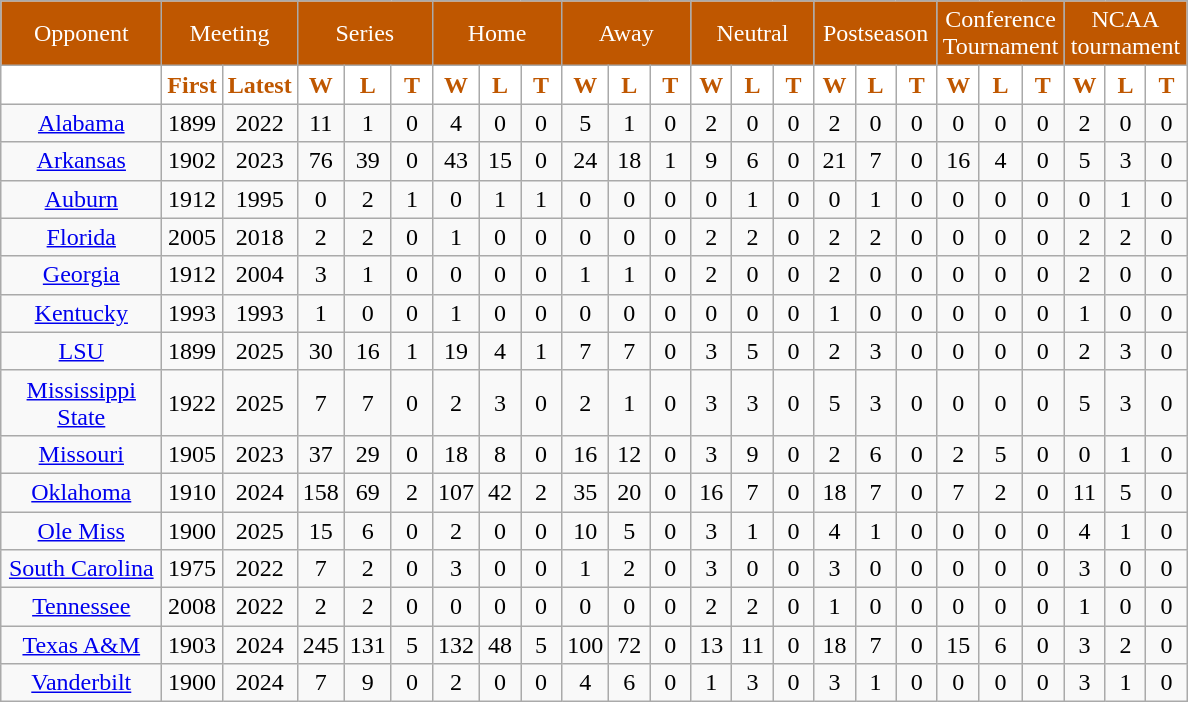<table class="wikitable" style="text-align:center">
<tr>
<td style= "width:100px; background: #BF5700; color:white">Opponent</td>
<td colspan="2" style= "background: #BF5700; color:white">Meeting</td>
<td colspan="3" style= "background: #BF5700; color:white">Series</td>
<td colspan="3" style= "background: #BF5700; color:white">Home</td>
<td colspan="3" style= "background: #BF5700; color:white">Away</td>
<td colspan="3" style= "background: #BF5700; color:white">Neutral</td>
<td colspan="3" style= "background: #BF5700; color:white">Postseason</td>
<td colspan="3" style= "background: #BF5700; color:white">Conference Tournament</td>
<td colspan="3" style= "background: #BF5700; color:white">NCAA tournament</td>
</tr>
<tr>
<th style="width:20px; background: white; color:#BF5700"></th>
<th style="width:20px; background: white; color:#BF5700">First</th>
<th style="width:20px; background: white; color:#BF5700">Latest</th>
<th style="width:20px; background: white; color:#BF5700">W</th>
<th style="width:20px; background: white; color:#BF5700">L</th>
<th style="width:20px; background: white; color:#BF5700">T</th>
<th style="width:20px; background: white; color:#BF5700">W</th>
<th style="width:20px; background: white; color:#BF5700">L</th>
<th style="width:20px; background: white; color:#BF5700">T</th>
<th style="width:20px; background: white; color:#BF5700">W</th>
<th style="width:20px; background: white; color:#BF5700">L</th>
<th style="width:20px; background: white; color:#BF5700">T</th>
<th style="width:20px; background: white; color:#BF5700">W</th>
<th style="width:20px; background: white; color:#BF5700">L</th>
<th style="width:20px; background: white; color:#BF5700">T</th>
<th style="width:20px; background: white; color:#BF5700">W</th>
<th style="width:20px; background: white; color:#BF5700">L</th>
<th style="width:20px; background: white; color:#BF5700">T</th>
<th style="width:20px; background: white; color:#BF5700">W</th>
<th style="width:20px; background: white; color:#BF5700">L</th>
<th style="width:20px; background: white; color:#BF5700">T</th>
<th style="width:20px; background: white; color:#BF5700">W</th>
<th style="width:20px; background: white; color:#BF5700">L</th>
<th style="width:20px; background: white; color:#BF5700">T</th>
</tr>
<tr>
<td><a href='#'>Alabama</a></td>
<td>1899</td>
<td>2022</td>
<td>11</td>
<td>1</td>
<td>0</td>
<td>4</td>
<td>0</td>
<td>0</td>
<td>5</td>
<td>1</td>
<td>0</td>
<td>2</td>
<td>0</td>
<td>0</td>
<td>2</td>
<td>0</td>
<td>0</td>
<td>0</td>
<td>0</td>
<td>0</td>
<td>2</td>
<td>0</td>
<td>0</td>
</tr>
<tr>
<td><a href='#'>Arkansas</a></td>
<td>1902</td>
<td>2023</td>
<td>76</td>
<td>39</td>
<td>0</td>
<td>43</td>
<td>15</td>
<td>0</td>
<td>24</td>
<td>18</td>
<td>1</td>
<td>9</td>
<td>6</td>
<td>0</td>
<td>21</td>
<td>7</td>
<td>0</td>
<td>16</td>
<td>4</td>
<td>0</td>
<td>5</td>
<td>3</td>
<td>0</td>
</tr>
<tr>
<td><a href='#'>Auburn</a></td>
<td>1912</td>
<td>1995</td>
<td>0</td>
<td>2</td>
<td>1</td>
<td>0</td>
<td>1</td>
<td>1</td>
<td>0</td>
<td>0</td>
<td>0</td>
<td>0</td>
<td>1</td>
<td>0</td>
<td>0</td>
<td>1</td>
<td>0</td>
<td>0</td>
<td>0</td>
<td>0</td>
<td>0</td>
<td>1</td>
<td>0</td>
</tr>
<tr>
<td><a href='#'>Florida</a></td>
<td>2005</td>
<td>2018</td>
<td>2</td>
<td>2</td>
<td>0</td>
<td>1</td>
<td>0</td>
<td>0</td>
<td>0</td>
<td>0</td>
<td>0</td>
<td>2</td>
<td>2</td>
<td>0</td>
<td>2</td>
<td>2</td>
<td>0</td>
<td>0</td>
<td>0</td>
<td>0</td>
<td>2</td>
<td>2</td>
<td>0</td>
</tr>
<tr>
<td><a href='#'>Georgia</a></td>
<td>1912</td>
<td>2004</td>
<td>3</td>
<td>1</td>
<td>0</td>
<td>0</td>
<td>0</td>
<td>0</td>
<td>1</td>
<td>1</td>
<td>0</td>
<td>2</td>
<td>0</td>
<td>0</td>
<td>2</td>
<td>0</td>
<td>0</td>
<td>0</td>
<td>0</td>
<td>0</td>
<td>2</td>
<td>0</td>
<td>0</td>
</tr>
<tr>
<td><a href='#'>Kentucky</a></td>
<td>1993</td>
<td>1993</td>
<td>1</td>
<td>0</td>
<td>0</td>
<td>1</td>
<td>0</td>
<td>0</td>
<td>0</td>
<td>0</td>
<td>0</td>
<td>0</td>
<td>0</td>
<td>0</td>
<td>1</td>
<td>0</td>
<td>0</td>
<td>0</td>
<td>0</td>
<td>0</td>
<td>1</td>
<td>0</td>
<td>0</td>
</tr>
<tr>
<td><a href='#'>LSU</a></td>
<td>1899</td>
<td>2025</td>
<td>30</td>
<td>16</td>
<td>1</td>
<td>19</td>
<td>4</td>
<td>1</td>
<td>7</td>
<td>7</td>
<td>0</td>
<td>3</td>
<td>5</td>
<td>0</td>
<td>2</td>
<td>3</td>
<td>0</td>
<td>0</td>
<td>0</td>
<td>0</td>
<td>2</td>
<td>3</td>
<td>0</td>
</tr>
<tr>
<td><a href='#'>Mississippi State</a></td>
<td>1922</td>
<td>2025</td>
<td>7</td>
<td>7</td>
<td>0</td>
<td>2</td>
<td>3</td>
<td>0</td>
<td>2</td>
<td>1</td>
<td>0</td>
<td>3</td>
<td>3</td>
<td>0</td>
<td>5</td>
<td>3</td>
<td>0</td>
<td>0</td>
<td>0</td>
<td>0</td>
<td>5</td>
<td>3</td>
<td>0</td>
</tr>
<tr>
<td><a href='#'>Missouri</a></td>
<td>1905</td>
<td>2023</td>
<td>37</td>
<td>29</td>
<td>0</td>
<td>18</td>
<td>8</td>
<td>0</td>
<td>16</td>
<td>12</td>
<td>0</td>
<td>3</td>
<td>9</td>
<td>0</td>
<td>2</td>
<td>6</td>
<td>0</td>
<td>2</td>
<td>5</td>
<td>0</td>
<td>0</td>
<td>1</td>
<td>0</td>
</tr>
<tr>
<td><a href='#'>Oklahoma</a></td>
<td>1910</td>
<td>2024</td>
<td>158</td>
<td>69</td>
<td>2</td>
<td>107</td>
<td>42</td>
<td>2</td>
<td>35</td>
<td>20</td>
<td>0</td>
<td>16</td>
<td>7</td>
<td>0</td>
<td>18</td>
<td>7</td>
<td>0</td>
<td>7</td>
<td>2</td>
<td>0</td>
<td>11</td>
<td>5</td>
<td>0</td>
</tr>
<tr>
<td><a href='#'>Ole Miss</a></td>
<td>1900</td>
<td>2025</td>
<td>15</td>
<td>6</td>
<td>0</td>
<td>2</td>
<td>0</td>
<td>0</td>
<td>10</td>
<td>5</td>
<td>0</td>
<td>3</td>
<td>1</td>
<td>0</td>
<td>4</td>
<td>1</td>
<td>0</td>
<td>0</td>
<td>0</td>
<td>0</td>
<td>4</td>
<td>1</td>
<td>0</td>
</tr>
<tr>
<td><a href='#'>South Carolina</a></td>
<td>1975</td>
<td>2022</td>
<td>7</td>
<td>2</td>
<td>0</td>
<td>3</td>
<td>0</td>
<td>0</td>
<td>1</td>
<td>2</td>
<td>0</td>
<td>3</td>
<td>0</td>
<td>0</td>
<td>3</td>
<td>0</td>
<td>0</td>
<td>0</td>
<td>0</td>
<td>0</td>
<td>3</td>
<td>0</td>
<td>0</td>
</tr>
<tr>
<td><a href='#'>Tennessee</a></td>
<td>2008</td>
<td>2022</td>
<td>2</td>
<td>2</td>
<td>0</td>
<td>0</td>
<td>0</td>
<td>0</td>
<td>0</td>
<td>0</td>
<td>0</td>
<td>2</td>
<td>2</td>
<td>0</td>
<td>1</td>
<td>0</td>
<td>0</td>
<td>0</td>
<td>0</td>
<td>0</td>
<td>1</td>
<td>0</td>
<td>0</td>
</tr>
<tr>
<td><a href='#'>Texas A&M</a></td>
<td>1903</td>
<td>2024</td>
<td>245</td>
<td>131</td>
<td>5</td>
<td>132</td>
<td>48</td>
<td>5</td>
<td>100</td>
<td>72</td>
<td>0</td>
<td>13</td>
<td>11</td>
<td>0</td>
<td>18</td>
<td>7</td>
<td>0</td>
<td>15</td>
<td>6</td>
<td>0</td>
<td>3</td>
<td>2</td>
<td>0</td>
</tr>
<tr>
<td><a href='#'>Vanderbilt</a></td>
<td>1900</td>
<td>2024</td>
<td>7</td>
<td>9</td>
<td>0</td>
<td>2</td>
<td>0</td>
<td>0</td>
<td>4</td>
<td>6</td>
<td>0</td>
<td>1</td>
<td>3</td>
<td>0</td>
<td>3</td>
<td>1</td>
<td>0</td>
<td>0</td>
<td>0</td>
<td>0</td>
<td>3</td>
<td>1</td>
<td>0</td>
</tr>
</table>
